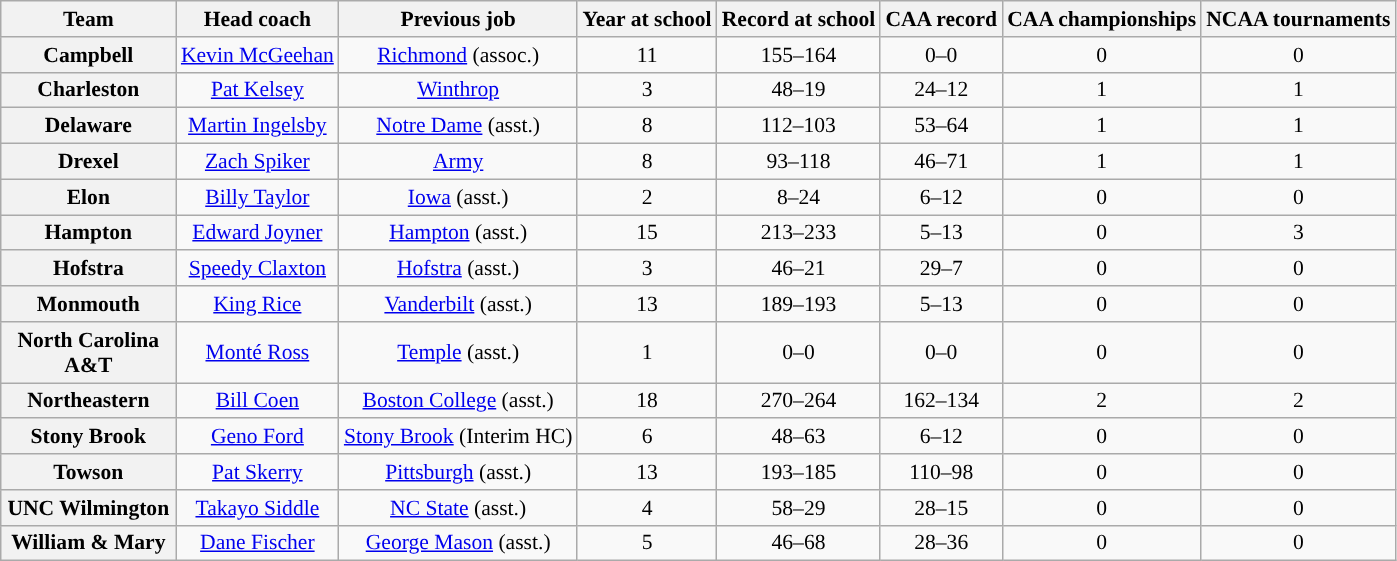<table class="wikitable sortable" style="text-align: center;font-size:90%;">
<tr>
<th width="110">Team</th>
<th>Head coach</th>
<th>Previous job</th>
<th>Year at school</th>
<th>Record at school</th>
<th>CAA record</th>
<th>CAA championships</th>
<th>NCAA tournaments</th>
</tr>
<tr>
<th>Campbell</th>
<td><a href='#'>Kevin McGeehan</a></td>
<td><a href='#'>Richmond</a> (assoc.)</td>
<td>11</td>
<td>155–164</td>
<td>0–0</td>
<td>0</td>
<td>0</td>
</tr>
<tr>
<th>Charleston</th>
<td><a href='#'>Pat Kelsey</a></td>
<td><a href='#'>Winthrop</a></td>
<td>3</td>
<td>48–19</td>
<td>24–12</td>
<td>1</td>
<td>1</td>
</tr>
<tr>
<th>Delaware</th>
<td><a href='#'>Martin Ingelsby</a></td>
<td><a href='#'>Notre Dame</a> (asst.)</td>
<td>8</td>
<td>112–103</td>
<td>53–64</td>
<td>1</td>
<td>1</td>
</tr>
<tr>
<th>Drexel</th>
<td><a href='#'>Zach Spiker</a></td>
<td><a href='#'>Army</a></td>
<td>8</td>
<td>93–118</td>
<td>46–71</td>
<td>1</td>
<td>1</td>
</tr>
<tr>
<th>Elon</th>
<td><a href='#'>Billy Taylor</a></td>
<td><a href='#'>Iowa</a> (asst.)</td>
<td>2</td>
<td>8–24</td>
<td>6–12</td>
<td>0</td>
<td>0</td>
</tr>
<tr>
<th>Hampton</th>
<td><a href='#'>Edward Joyner</a></td>
<td><a href='#'>Hampton</a> (asst.)</td>
<td>15</td>
<td>213–233</td>
<td>5–13</td>
<td>0</td>
<td>3</td>
</tr>
<tr>
<th>Hofstra</th>
<td><a href='#'>Speedy Claxton</a></td>
<td><a href='#'>Hofstra</a> (asst.)</td>
<td>3</td>
<td>46–21</td>
<td>29–7</td>
<td>0</td>
<td>0</td>
</tr>
<tr>
<th>Monmouth</th>
<td><a href='#'>King Rice</a></td>
<td><a href='#'>Vanderbilt</a> (asst.)</td>
<td>13</td>
<td>189–193</td>
<td>5–13</td>
<td>0</td>
<td>0</td>
</tr>
<tr>
<th>North Carolina A&T</th>
<td><a href='#'>Monté Ross</a></td>
<td><a href='#'>Temple</a> (asst.)</td>
<td>1</td>
<td>0–0</td>
<td>0–0</td>
<td>0</td>
<td>0</td>
</tr>
<tr>
<th>Northeastern</th>
<td><a href='#'>Bill Coen</a></td>
<td><a href='#'>Boston College</a> (asst.)</td>
<td>18</td>
<td>270–264</td>
<td>162–134</td>
<td>2</td>
<td>2</td>
</tr>
<tr>
<th>Stony Brook</th>
<td><a href='#'>Geno Ford</a></td>
<td><a href='#'>Stony Brook</a> (Interim HC)</td>
<td>6</td>
<td>48–63</td>
<td>6–12</td>
<td>0</td>
<td>0</td>
</tr>
<tr>
<th>Towson</th>
<td><a href='#'>Pat Skerry</a></td>
<td><a href='#'>Pittsburgh</a> (asst.)</td>
<td>13</td>
<td>193–185</td>
<td>110–98</td>
<td>0</td>
<td>0</td>
</tr>
<tr>
<th>UNC Wilmington</th>
<td><a href='#'>Takayo Siddle</a></td>
<td><a href='#'>NC State</a> (asst.)</td>
<td>4</td>
<td>58–29</td>
<td>28–15</td>
<td>0</td>
<td>0</td>
</tr>
<tr>
<th>William & Mary</th>
<td><a href='#'>Dane Fischer</a></td>
<td><a href='#'>George Mason</a> (asst.)</td>
<td>5</td>
<td>46–68</td>
<td>28–36</td>
<td>0</td>
<td>0</td>
</tr>
</table>
